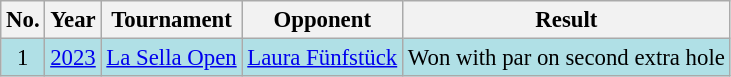<table class="wikitable" style="font-size:95%;">
<tr>
<th>No.</th>
<th>Year</th>
<th>Tournament</th>
<th>Opponent</th>
<th>Result</th>
</tr>
<tr style="background:#B0E0E6;">
<td align=center>1</td>
<td><a href='#'>2023</a></td>
<td><a href='#'>La Sella Open</a></td>
<td> <a href='#'>Laura Fünfstück</a></td>
<td>Won with par on second extra hole</td>
</tr>
</table>
